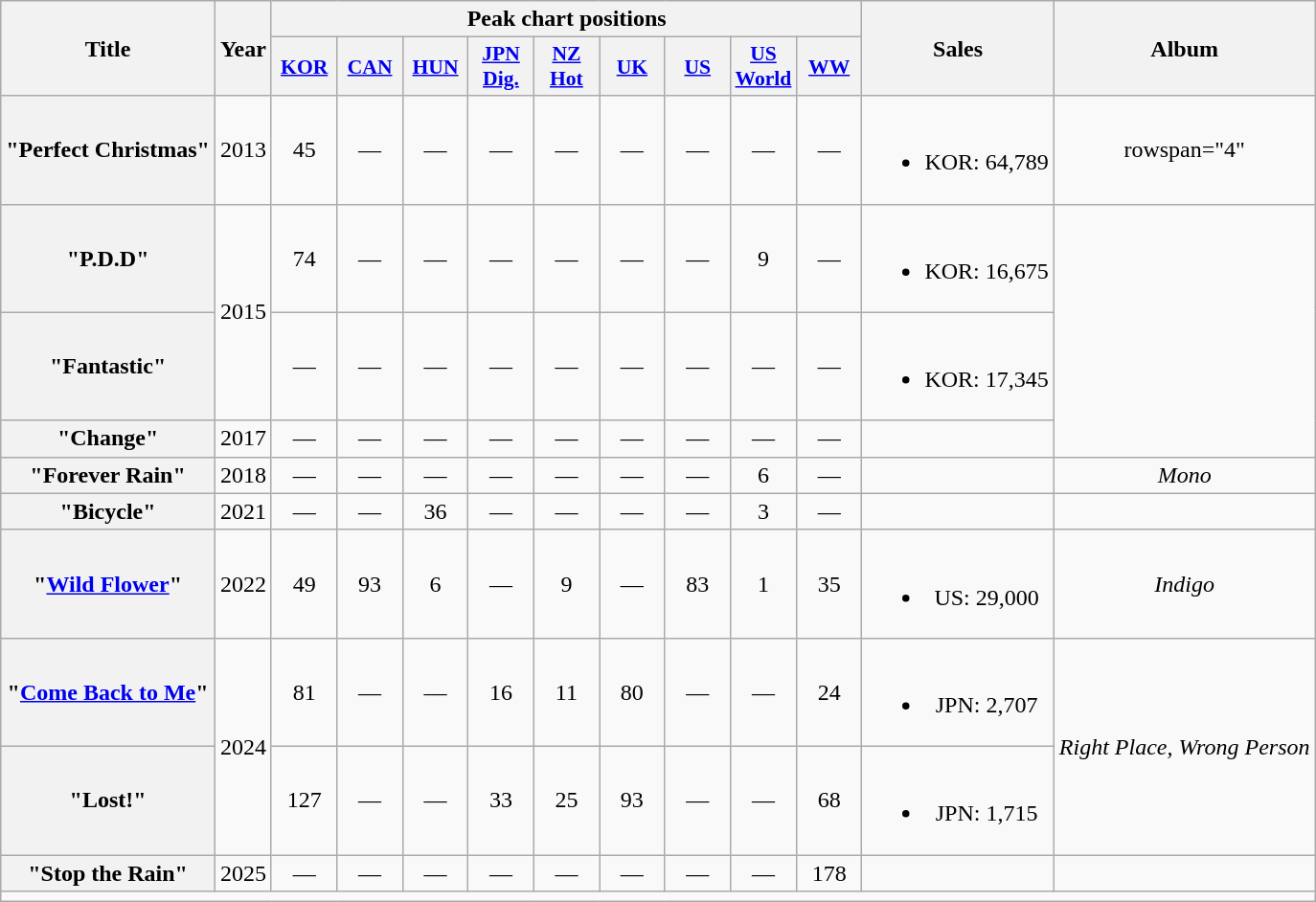<table class="wikitable plainrowheaders" style="text-align:center;">
<tr>
<th scope="col" rowspan="2">Title</th>
<th scope="col" rowspan="2">Year</th>
<th scope="col" colspan="9">Peak chart positions</th>
<th scope="col" rowspan="2">Sales</th>
<th scope="col" rowspan="2">Album</th>
</tr>
<tr>
<th scope="col" style="width:2.7em;font-size:90%;"><a href='#'>KOR</a><br></th>
<th scope="col" style="width:2.7em;font-size:90%;"><a href='#'>CAN</a><br></th>
<th scope="col" style="width:2.7em;font-size:90%;"><a href='#'>HUN</a><br></th>
<th scope="col" style="width:2.7em;font-size:90%;"><a href='#'>JPN<br>Dig.</a><br></th>
<th scope="col" style="width:2.7em;font-size:90%;"><a href='#'>NZ<br>Hot</a><br></th>
<th scope="col" style="width:2.7em;font-size:90%;"><a href='#'>UK</a><br></th>
<th scope="col" style="width:2.7em;font-size:90%;"><a href='#'>US</a><br></th>
<th scope="col" style="width:2.7em;font-size:90%;"><a href='#'>US<br>World</a><br></th>
<th scope="col" style="width:2.7em;font-size:90%;"><a href='#'>WW</a><br></th>
</tr>
<tr>
<th scope="row">"Perfect Christmas"<br></th>
<td>2013</td>
<td>45</td>
<td>—</td>
<td>—</td>
<td>—</td>
<td>—</td>
<td>—</td>
<td>—</td>
<td>—</td>
<td>—</td>
<td><br><ul><li>KOR: 64,789</li></ul></td>
<td>rowspan="4" </td>
</tr>
<tr>
<th scope="row">"P.D.D"<br></th>
<td rowspan="2">2015</td>
<td>74</td>
<td>—</td>
<td>—</td>
<td>—</td>
<td>—</td>
<td>—</td>
<td>—</td>
<td>9</td>
<td>—</td>
<td><br><ul><li>KOR: 16,675</li></ul></td>
</tr>
<tr>
<th scope="row">"Fantastic"<br></th>
<td>—</td>
<td>—</td>
<td>—</td>
<td>—</td>
<td>—</td>
<td>—</td>
<td>—</td>
<td>—</td>
<td>—</td>
<td><br><ul><li>KOR: 17,345</li></ul></td>
</tr>
<tr>
<th scope="row">"Change"<br></th>
<td>2017</td>
<td>—</td>
<td>—</td>
<td>—</td>
<td>—</td>
<td>—</td>
<td>—</td>
<td>—</td>
<td>—</td>
<td>—</td>
<td></td>
</tr>
<tr>
<th scope="row">"Forever Rain"</th>
<td>2018</td>
<td>—</td>
<td>—</td>
<td>—</td>
<td>—</td>
<td>—</td>
<td>—</td>
<td>—</td>
<td>6</td>
<td>—</td>
<td></td>
<td><em>Mono</em></td>
</tr>
<tr>
<th scope="row">"Bicycle"</th>
<td>2021</td>
<td>—</td>
<td>—</td>
<td>36</td>
<td>—</td>
<td>—</td>
<td>—</td>
<td>—</td>
<td>3</td>
<td>—</td>
<td></td>
<td></td>
</tr>
<tr>
<th scope="row">"<a href='#'>Wild Flower</a>"<br></th>
<td>2022</td>
<td>49</td>
<td>93</td>
<td>6</td>
<td>—</td>
<td>9</td>
<td>—</td>
<td>83</td>
<td>1</td>
<td>35</td>
<td><br><ul><li>US: 29,000</li></ul></td>
<td><em>Indigo</em></td>
</tr>
<tr>
<th scope="row">"<a href='#'>Come Back to Me</a>"</th>
<td rowspan="2">2024</td>
<td>81</td>
<td>—</td>
<td>—</td>
<td>16</td>
<td>11</td>
<td>80</td>
<td>—</td>
<td>—</td>
<td>24</td>
<td><br><ul><li>JPN: 2,707</li></ul></td>
<td rowspan="2"><em>Right Place, Wrong Person</em></td>
</tr>
<tr>
<th scope="row">"Lost!"</th>
<td>127</td>
<td>—</td>
<td>—</td>
<td>33</td>
<td>25</td>
<td>93</td>
<td>—</td>
<td>—</td>
<td>68</td>
<td><br><ul><li>JPN: 1,715</li></ul></td>
</tr>
<tr>
<th scope="row">"Stop the Rain"<br></th>
<td>2025</td>
<td>—</td>
<td>—</td>
<td>—</td>
<td>—</td>
<td>—</td>
<td>—</td>
<td>—</td>
<td>—</td>
<td>178</td>
<td></td>
<td></td>
</tr>
<tr>
<td colspan="13"></td>
</tr>
</table>
